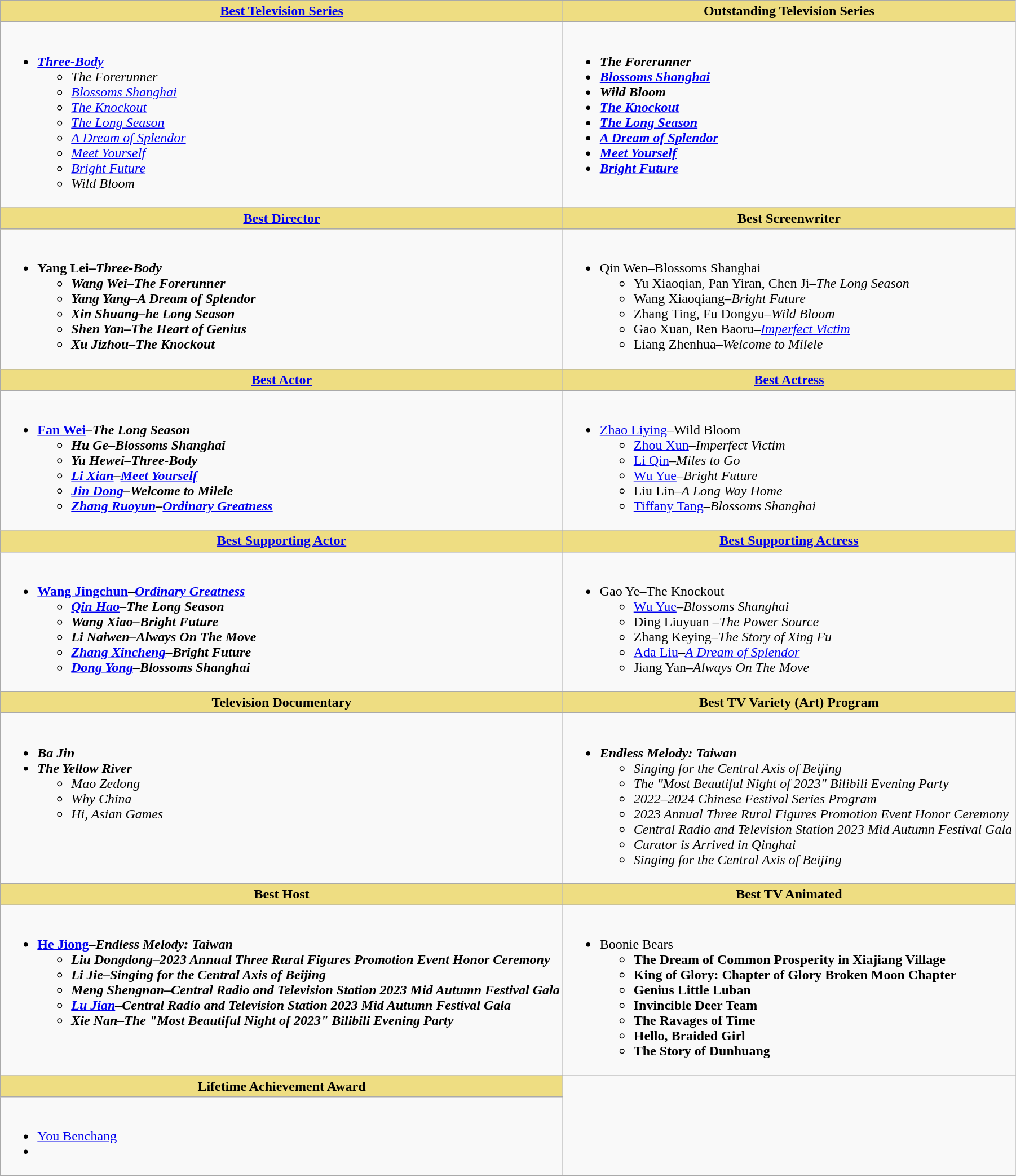<table class="wikitable">
<tr>
<th style="background:#EEDD82; width=50%"><a href='#'>Best Television Series</a></th>
<th style="background:#EEDD82; width=50%">Outstanding Television Series</th>
</tr>
<tr>
<td valign="top"><br><ul><li><strong><em><a href='#'>Three-Body</a></em></strong><ul><li><em>The Forerunner</em></li><li><em><a href='#'>Blossoms Shanghai</a></em></li><li><em><a href='#'>The Knockout</a></em></li><li><em><a href='#'>The Long Season</a></em></li><li><em><a href='#'>A Dream of Splendor</a></em></li><li><em><a href='#'>Meet Yourself</a></em></li><li><em><a href='#'>Bright Future</a></em></li><li><em>Wild Bloom</em></li></ul></li></ul></td>
<td valign="top"><br><ul><li><strong><em>The Forerunner</em></strong></li><li><strong><em><a href='#'>Blossoms Shanghai</a></em></strong></li><li><strong><em>Wild Bloom</em></strong></li><li><strong><em><a href='#'>The Knockout</a></em></strong></li><li><strong><em><a href='#'>The Long Season</a></em></strong></li><li><strong><em><a href='#'>A Dream of Splendor</a></em></strong></li><li><strong><em><a href='#'>Meet Yourself</a></em></strong></li><li><strong><em><a href='#'>Bright Future</a></em></strong></li></ul></td>
</tr>
<tr>
<th style="background:#EEDD82; width=50%"><a href='#'>Best Director</a></th>
<th style="background:#EEDD82; width=50%">Best Screenwriter</th>
</tr>
<tr>
<td valign="top"><br><ul><li><strong>Yang Lei–<em>Three-Body<strong><em><ul><li>Wang Wei–</em>The Forerunner<em></li><li>Yang Yang–</em>A Dream of Splendor<em></li><li>Xin Shuang–</em>he Long Season<em></li><li>Shen Yan–</em>The Heart of Genius<em></li><li>Xu Jizhou–</em>The Knockout<em></li></ul></li></ul></td>
<td valign="top"><br><ul><li></strong>Qin Wen–</em>Blossoms Shanghai</em></strong><ul><li>Yu Xiaoqian, Pan Yiran, Chen Ji–<em>The Long Season</em></li><li>Wang Xiaoqiang–<em>Bright Future</em></li><li>Zhang Ting, Fu Dongyu–<em>Wild Bloom</em></li><li>Gao Xuan, Ren Baoru–<em><a href='#'>Imperfect Victim</a></em></li><li>Liang Zhenhua–<em>Welcome to Milele</em></li></ul></li></ul></td>
</tr>
<tr>
<th style="background:#EEDD82; width=50%"><a href='#'>Best Actor</a></th>
<th style="background:#EEDD82; width=50%"><a href='#'>Best Actress</a></th>
</tr>
<tr>
<td valign="top"><br><ul><li><strong><a href='#'>Fan Wei</a>–<em>The Long Season<strong><em><ul><li>Hu Ge–</em>Blossoms Shanghai<em></li><li>Yu Hewei–</em>Three-Body<em></li><li><a href='#'>Li Xian</a>–</em><a href='#'>Meet Yourself</a><em></li><li><a href='#'>Jin Dong</a>–</em>Welcome to Milele<em></li><li><a href='#'>Zhang Ruoyun</a>–</em><a href='#'>Ordinary Greatness</a><em></li></ul></li></ul></td>
<td valign="top"><br><ul><li></strong><a href='#'>Zhao Liying</a>–</em>Wild Bloom</em></strong><ul><li><a href='#'>Zhou Xun</a>–<em>Imperfect Victim </em></li><li><a href='#'>Li Qin</a>–<em>Miles to Go</em></li><li><a href='#'>Wu Yue</a>–<em>Bright Future</em></li><li>Liu Lin–<em>A Long Way Home</em></li><li><a href='#'>Tiffany Tang</a>–<em>Blossoms Shanghai</em></li></ul></li></ul></td>
</tr>
<tr>
<th style="background:#EEDD82; width=50%"><a href='#'>Best Supporting Actor</a></th>
<th style="background:#EEDD82; width=50%"><a href='#'>Best Supporting Actress</a></th>
</tr>
<tr>
<td valign="top"><br><ul><li><strong><a href='#'>Wang Jingchun</a>–<em><a href='#'>Ordinary Greatness</a><strong><em><ul><li><a href='#'>Qin Hao</a>–</em>The Long Season<em></li><li>Wang Xiao–</em>Bright Future<em></li><li>Li Naiwen–</em>Always On The Move<em></li><li><a href='#'>Zhang Xincheng</a>–</em>Bright Future<em></li><li><a href='#'>Dong Yong</a>–</em>Blossoms Shanghai<em></li></ul></li></ul></td>
<td valign="top"><br><ul><li></strong>Gao Ye–</em>The Knockout</em></strong><ul><li><a href='#'>Wu Yue</a>–<em>Blossoms Shanghai</em></li><li>Ding Liuyuan –<em>The Power Source</em></li><li>Zhang Keying–<em>The Story of Xing Fu</em></li><li><a href='#'>Ada Liu</a>–<em><a href='#'>A Dream of Splendor</a></em></li><li>Jiang Yan–<em>Always On The Move</em></li></ul></li></ul></td>
</tr>
<tr>
<th style="background:#EEDD82; width=50%">Television Documentary</th>
<th style="background:#EEDD82; width=50%">Best TV Variety (Art) Program</th>
</tr>
<tr>
<td valign="top"><br><ul><li><strong><em>Ba Jin</em></strong></li><li><strong><em>The Yellow River</em></strong><ul><li><em>Mao Zedong</em></li><li><em>Why China</em></li><li><em>Hi, Asian Games</em></li></ul></li></ul></td>
<td valign="top"><br><ul><li><strong><em>Endless Melody: Taiwan</em></strong><ul><li><em>Singing for the Central Axis of Beijing</em></li><li><em>The "Most Beautiful Night of 2023" Bilibili Evening Party</em></li><li><em>2022–2024 Chinese Festival Series Program</em></li><li><em>2023 Annual Three Rural Figures Promotion Event Honor Ceremony</em></li><li><em>Central Radio and Television Station 2023 Mid Autumn Festival Gala</em></li><li><em>Curator is Arrived in Qinghai</em></li><li><em>Singing for the Central Axis of Beijing</em></li></ul></li></ul></td>
</tr>
<tr>
<th style="background:#EEDD82; width=50%">Best Host</th>
<th style="background:#EEDD82; width=50%">Best TV Animated</th>
</tr>
<tr>
<td valign="top"><br><ul><li><strong><a href='#'>He Jiong</a>–<em>Endless Melody: Taiwan<strong><em><ul><li>Liu Dongdong–</em>2023 Annual Three Rural Figures Promotion Event Honor Ceremony<em></li><li>Li Jie–</em>Singing for the Central Axis of Beijing<em></li><li>Meng Shengnan–</em>Central Radio and Television Station 2023 Mid Autumn Festival Gala<em></li><li><a href='#'>Lu Jian</a>–</em>Central Radio and Television Station 2023 Mid Autumn Festival Gala<em></li><li>Xie Nan–</em>The "Most Beautiful Night of 2023" Bilibili Evening Party<em></li></ul></li></ul></td>
<td valign="top"><br><ul><li></em></strong>Boonie Bears<strong><em><ul><li></em>The Dream of Common Prosperity in Xiajiang Village<em></li><li></em>King of Glory: Chapter of Glory Broken Moon Chapter<em></li><li></em>Genius Little Luban<em></li><li></em>Invincible Deer Team<em></li><li></em>The Ravages of Time<em></li><li></em>Hello, Braided Girl<em></li><li></em>The Story of Dunhuang<em></li></ul></li></ul></td>
</tr>
<tr>
<th style="background:#EEDD82; width=50%">Lifetime Achievement Award</th>
</tr>
<tr>
<td valign="top"><br><ul><li></strong><a href='#'>You Benchang</a><strong></li><li></strong><strong></li></ul></td>
</tr>
</table>
